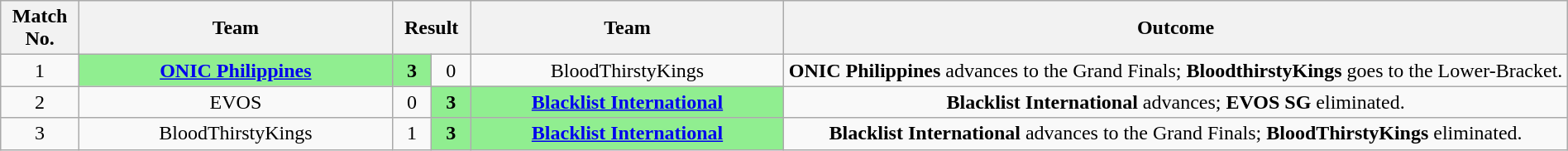<table class="wikitable" style="text-align: center; width: 100%; margin-left: auto; margin-right: auto; border: none;">
<tr>
<th width=5%>Match No.</th>
<th width=20%>Team</th>
<th width=5% colspan="2">Result</th>
<th width=20%>Team</th>
<th width=50%>Outcome</th>
</tr>
<tr>
<td>1</td>
<td bgcolor="#90EE90"><strong> <a href='#'>ONIC Philippines</a></strong></td>
<td bgcolor="#90EE90"><strong>3</strong></td>
<td>0</td>
<td> BloodThirstyKings</td>
<td><strong>ONIC Philippines</strong> advances to the Grand Finals; <strong>BloodthirstyKings</strong> goes to the Lower-Bracket.</td>
</tr>
<tr>
<td>2</td>
<td> EVOS</td>
<td>0</td>
<td bgcolor="#90EE90"><strong>3</strong></td>
<td bgcolor="#90EE90"><strong> <a href='#'>Blacklist International</a></strong></td>
<td><strong>Blacklist International</strong> advances; <strong>EVOS SG</strong> eliminated.</td>
</tr>
<tr>
<td>3</td>
<td> BloodThirstyKings</td>
<td>1</td>
<td bgcolor="#90EE90"><strong>3</strong></td>
<td bgcolor="#90EE90"><strong> <a href='#'>Blacklist International</a></strong></td>
<td><strong>Blacklist International</strong> advances to the Grand Finals; <strong>BloodThirstyKings</strong> eliminated.</td>
</tr>
</table>
